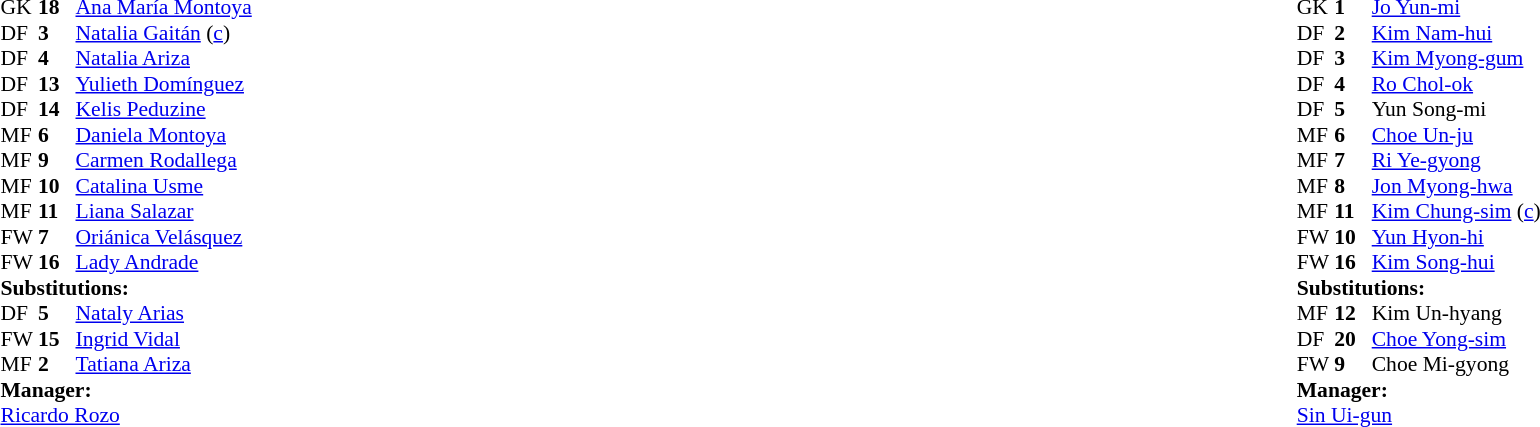<table width="100%">
<tr>
<td valign="top" width="50%"><br><table style="font-size: 90%" cellspacing="0" cellpadding="0">
<tr>
<th width="25"></th>
<th width="25"></th>
</tr>
<tr>
<td>GK</td>
<td><strong>18</strong></td>
<td><a href='#'>Ana María Montoya</a></td>
</tr>
<tr>
<td>DF</td>
<td><strong>3</strong></td>
<td><a href='#'>Natalia Gaitán</a> (<a href='#'>c</a>)</td>
</tr>
<tr>
<td>DF</td>
<td><strong>4</strong></td>
<td><a href='#'>Natalia Ariza</a></td>
<td></td>
<td></td>
</tr>
<tr>
<td>DF</td>
<td><strong>13</strong></td>
<td><a href='#'>Yulieth Domínguez</a></td>
</tr>
<tr>
<td>DF</td>
<td><strong>14</strong></td>
<td><a href='#'>Kelis Peduzine</a></td>
</tr>
<tr>
<td>MF</td>
<td><strong>6</strong></td>
<td><a href='#'>Daniela Montoya</a></td>
<td></td>
<td></td>
</tr>
<tr>
<td>MF</td>
<td><strong>9</strong></td>
<td><a href='#'>Carmen Rodallega</a></td>
</tr>
<tr>
<td>MF</td>
<td><strong>10</strong></td>
<td><a href='#'>Catalina Usme</a></td>
</tr>
<tr>
<td>MF</td>
<td><strong>11</strong></td>
<td><a href='#'>Liana Salazar</a></td>
<td></td>
<td></td>
</tr>
<tr>
<td>FW</td>
<td><strong>7</strong></td>
<td><a href='#'>Oriánica Velásquez</a></td>
</tr>
<tr>
<td>FW</td>
<td><strong>16</strong></td>
<td><a href='#'>Lady Andrade</a></td>
</tr>
<tr>
<td colspan=3><strong>Substitutions:</strong></td>
</tr>
<tr>
<td>DF</td>
<td><strong>5</strong></td>
<td><a href='#'>Nataly Arias</a></td>
<td></td>
<td></td>
</tr>
<tr>
<td>FW</td>
<td><strong>15</strong></td>
<td><a href='#'>Ingrid Vidal</a></td>
<td></td>
<td></td>
</tr>
<tr>
<td>MF</td>
<td><strong>2</strong></td>
<td><a href='#'>Tatiana Ariza</a></td>
<td></td>
<td></td>
</tr>
<tr>
<td colspan=3><strong>Manager:</strong></td>
</tr>
<tr>
<td colspan=3><a href='#'>Ricardo Rozo</a></td>
</tr>
</table>
</td>
<td valign="top"></td>
<td valign="top" width="50%"><br><table style="font-size: 90%" cellspacing="0" cellpadding="0" align="center">
<tr>
<th width=25></th>
<th width=25></th>
</tr>
<tr>
<td>GK</td>
<td><strong>1</strong></td>
<td><a href='#'>Jo Yun-mi</a></td>
</tr>
<tr>
<td>DF</td>
<td><strong>2</strong></td>
<td><a href='#'>Kim Nam-hui</a></td>
</tr>
<tr>
<td>DF</td>
<td><strong>3</strong></td>
<td><a href='#'>Kim Myong-gum</a></td>
</tr>
<tr>
<td>DF</td>
<td><strong>4</strong></td>
<td><a href='#'>Ro Chol-ok</a></td>
</tr>
<tr>
<td>DF</td>
<td><strong>5</strong></td>
<td>Yun Song-mi</td>
</tr>
<tr>
<td>MF</td>
<td><strong>6</strong></td>
<td><a href='#'>Choe Un-ju</a></td>
<td></td>
<td></td>
</tr>
<tr>
<td>MF</td>
<td><strong>7</strong></td>
<td><a href='#'>Ri Ye-gyong</a></td>
</tr>
<tr>
<td>MF</td>
<td><strong>8</strong></td>
<td><a href='#'>Jon Myong-hwa</a></td>
</tr>
<tr>
<td>MF</td>
<td><strong>11</strong></td>
<td><a href='#'>Kim Chung-sim</a> (<a href='#'>c</a>)</td>
<td></td>
<td></td>
</tr>
<tr>
<td>FW</td>
<td><strong>10</strong></td>
<td><a href='#'>Yun Hyon-hi</a></td>
<td></td>
</tr>
<tr>
<td>FW</td>
<td><strong>16</strong></td>
<td><a href='#'>Kim Song-hui</a></td>
<td></td>
<td></td>
</tr>
<tr>
<td colspan=3><strong>Substitutions:</strong></td>
</tr>
<tr>
<td>MF</td>
<td><strong>12</strong></td>
<td>Kim Un-hyang</td>
<td></td>
<td></td>
</tr>
<tr>
<td>DF</td>
<td><strong>20</strong></td>
<td><a href='#'>Choe Yong-sim</a></td>
<td></td>
<td></td>
</tr>
<tr>
<td>FW</td>
<td><strong>9</strong></td>
<td>Choe Mi-gyong</td>
<td></td>
<td></td>
</tr>
<tr>
<td colspan=3><strong>Manager:</strong></td>
</tr>
<tr>
<td colspan=3><a href='#'>Sin Ui-gun</a></td>
</tr>
</table>
</td>
</tr>
</table>
